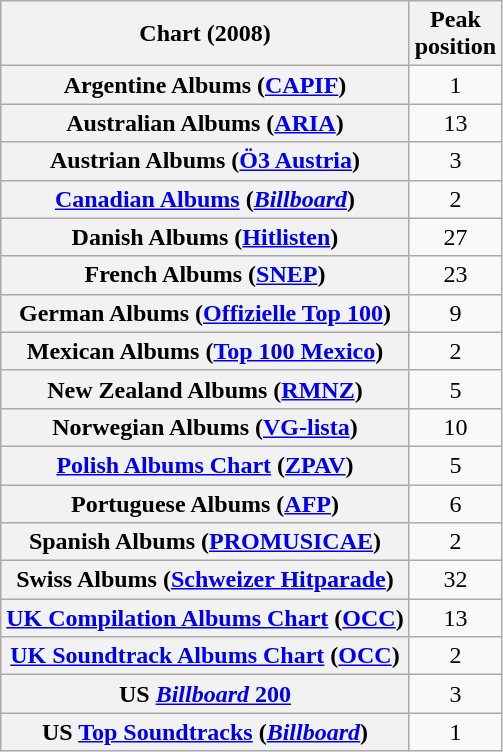<table class="wikitable sortable plainrowheaders" style="text-align:center">
<tr>
<th scope="col">Chart (2008)</th>
<th scope="col">Peak<br>position</th>
</tr>
<tr>
<th scope="row">Argentine Albums (<a href='#'>CAPIF</a>)</th>
<td>1</td>
</tr>
<tr>
<th scope="row">Australian Albums (<a href='#'>ARIA</a>)</th>
<td>13</td>
</tr>
<tr>
<th scope="row">Austrian Albums (<a href='#'>Ö3 Austria</a>)</th>
<td>3</td>
</tr>
<tr>
<th scope="row"><a href='#'>Canadian Albums</a> (<a href='#'><em>Billboard</em></a>)</th>
<td>2</td>
</tr>
<tr>
<th scope="row">Danish Albums (<a href='#'>Hitlisten</a>)</th>
<td>27</td>
</tr>
<tr>
<th scope="row">French Albums (<a href='#'>SNEP</a>)</th>
<td>23</td>
</tr>
<tr>
<th scope="row">German Albums (<a href='#'>Offizielle Top 100</a>)</th>
<td>9</td>
</tr>
<tr>
<th scope="row">Mexican Albums (<a href='#'>Top 100 Mexico</a>)</th>
<td>2</td>
</tr>
<tr>
<th scope="row">New Zealand Albums (<a href='#'>RMNZ</a>)</th>
<td>5</td>
</tr>
<tr>
<th scope="row">Norwegian Albums (<a href='#'>VG-lista</a>)</th>
<td>10</td>
</tr>
<tr>
<th scope="row"><a href='#'>Polish Albums Chart</a> (<a href='#'>ZPAV</a>)</th>
<td>5</td>
</tr>
<tr>
<th scope="row">Portuguese Albums (<a href='#'>AFP</a>)</th>
<td>6</td>
</tr>
<tr>
<th scope="row">Spanish Albums (<a href='#'>PROMUSICAE</a>)</th>
<td>2</td>
</tr>
<tr>
<th scope="row">Swiss Albums (<a href='#'>Schweizer Hitparade</a>)</th>
<td>32</td>
</tr>
<tr>
<th scope="row"><a href='#'>UK Compilation Albums Chart</a> (<a href='#'>OCC</a>)</th>
<td>13</td>
</tr>
<tr>
<th scope="row"><a href='#'>UK Soundtrack Albums Chart</a> (<a href='#'>OCC</a>)</th>
<td>2</td>
</tr>
<tr>
<th scope="row">US <a href='#'><em>Billboard</em> 200</a></th>
<td>3</td>
</tr>
<tr>
<th scope="row">US <a href='#'>Top Soundtracks</a> (<em><a href='#'>Billboard</a></em>)</th>
<td>1</td>
</tr>
</table>
